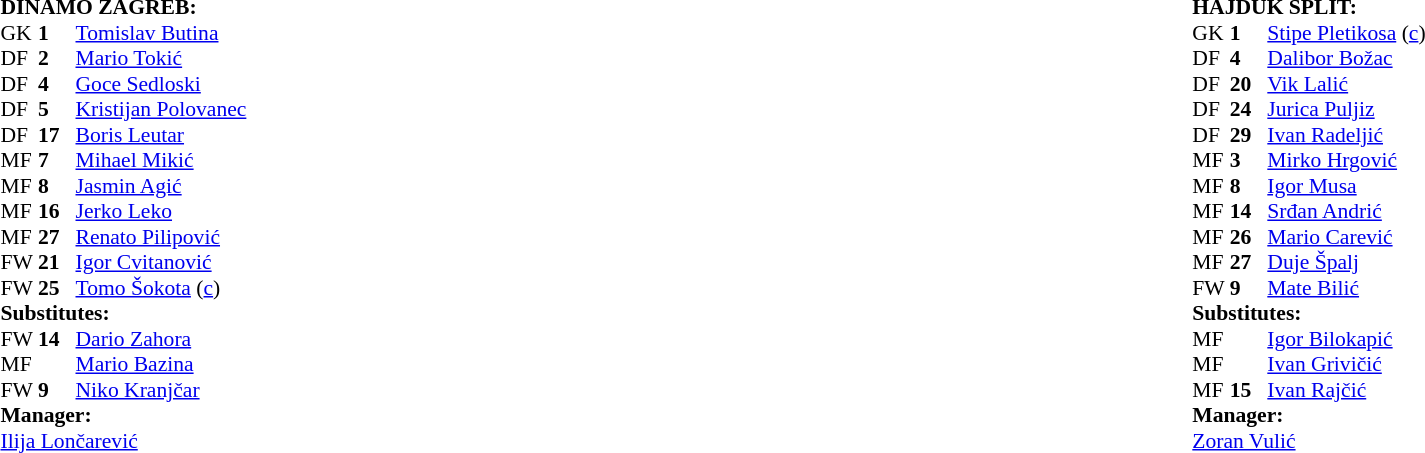<table width="100%">
<tr>
<td valign="top" width="40%"><br><table style="font-size: 90%" cellspacing="0" cellpadding="0">
<tr>
<td colspan="4"><strong>DINAMO ZAGREB:</strong></td>
</tr>
<tr>
<th width="25"></th>
<th width="25"></th>
<th width="145"></th>
<th width="35"></th>
</tr>
<tr>
<td>GK</td>
<td><strong>1</strong></td>
<td> <a href='#'>Tomislav Butina</a></td>
</tr>
<tr>
<td>DF</td>
<td><strong>2</strong></td>
<td> <a href='#'>Mario Tokić</a></td>
</tr>
<tr>
<td>DF</td>
<td><strong>4</strong></td>
<td> <a href='#'>Goce Sedloski</a></td>
<td></td>
</tr>
<tr>
<td>DF</td>
<td><strong>5</strong></td>
<td> <a href='#'>Kristijan Polovanec</a></td>
</tr>
<tr>
<td>DF</td>
<td><strong>17</strong></td>
<td> <a href='#'>Boris Leutar</a></td>
</tr>
<tr>
<td>MF</td>
<td><strong>7</strong></td>
<td> <a href='#'>Mihael Mikić</a></td>
</tr>
<tr>
<td>MF</td>
<td><strong>8</strong></td>
<td> <a href='#'>Jasmin Agić</a></td>
<td></td>
</tr>
<tr>
<td>MF</td>
<td><strong>16</strong></td>
<td> <a href='#'>Jerko Leko</a></td>
</tr>
<tr>
<td>MF</td>
<td><strong>27</strong></td>
<td> <a href='#'>Renato Pilipović</a></td>
<td></td>
<td></td>
</tr>
<tr>
<td>FW</td>
<td><strong>21</strong></td>
<td> <a href='#'>Igor Cvitanović</a></td>
<td></td>
<td></td>
</tr>
<tr>
<td>FW</td>
<td><strong>25</strong></td>
<td> <a href='#'>Tomo Šokota</a> (<a href='#'>c</a>)</td>
<td></td>
<td></td>
</tr>
<tr>
<td colspan=3><strong>Substitutes:</strong></td>
</tr>
<tr>
<td>FW</td>
<td><strong>14</strong></td>
<td> <a href='#'>Dario Zahora</a></td>
<td></td>
<td></td>
</tr>
<tr>
<td>MF</td>
<td><strong></strong></td>
<td> <a href='#'>Mario Bazina</a></td>
<td></td>
<td></td>
</tr>
<tr>
<td>FW</td>
<td><strong>9</strong></td>
<td> <a href='#'>Niko Kranjčar</a></td>
<td></td>
<td></td>
</tr>
<tr>
<td colspan=3><strong>Manager:</strong></td>
</tr>
<tr>
<td colspan="3"> <a href='#'>Ilija Lončarević</a></td>
</tr>
</table>
</td>
<td valign="top" width="50%"><br><table style="font-size: 90%" cellspacing="0" cellpadding="0" align="center">
<tr>
<td colspan="4"><strong>HAJDUK SPLIT:</strong></td>
</tr>
<tr>
<th width="25"></th>
<th width="25"></th>
<th width="145"></th>
<th width="35"></th>
</tr>
<tr>
<td>GK</td>
<td><strong>1</strong></td>
<td> <a href='#'>Stipe Pletikosa</a> (<a href='#'>c</a>)</td>
</tr>
<tr>
<td>DF</td>
<td><strong>4</strong></td>
<td> <a href='#'>Dalibor Božac</a></td>
</tr>
<tr>
<td>DF</td>
<td><strong>20</strong></td>
<td> <a href='#'>Vik Lalić</a></td>
</tr>
<tr>
<td>DF</td>
<td><strong>24</strong></td>
<td> <a href='#'>Jurica Puljiz</a></td>
</tr>
<tr>
<td>DF</td>
<td><strong>29</strong></td>
<td> <a href='#'>Ivan Radeljić</a></td>
</tr>
<tr>
<td>MF</td>
<td><strong>3</strong></td>
<td> <a href='#'>Mirko Hrgović</a></td>
<td></td>
<td></td>
</tr>
<tr>
<td>MF</td>
<td><strong>8</strong></td>
<td> <a href='#'>Igor Musa</a></td>
</tr>
<tr>
<td>MF</td>
<td><strong>14</strong></td>
<td> <a href='#'>Srđan Andrić</a></td>
<td></td>
<td></td>
</tr>
<tr>
<td>MF</td>
<td><strong>26</strong></td>
<td> <a href='#'>Mario Carević</a></td>
</tr>
<tr>
<td>MF</td>
<td><strong>27</strong></td>
<td> <a href='#'>Duje Špalj</a></td>
<td></td>
<td></td>
</tr>
<tr>
<td>FW</td>
<td><strong>9</strong></td>
<td> <a href='#'>Mate Bilić</a></td>
</tr>
<tr>
<td colspan=3><strong>Substitutes:</strong></td>
</tr>
<tr>
<td>MF</td>
<td><strong></strong></td>
<td> <a href='#'>Igor Bilokapić</a></td>
<td></td>
<td></td>
</tr>
<tr>
<td>MF</td>
<td><strong></strong></td>
<td> <a href='#'>Ivan Grivičić</a></td>
<td></td>
<td></td>
</tr>
<tr>
<td>MF</td>
<td><strong>15</strong></td>
<td> <a href='#'>Ivan Rajčić</a></td>
<td></td>
<td></td>
</tr>
<tr>
<td colspan=3><strong>Manager:</strong></td>
</tr>
<tr>
<td colspan="3"> <a href='#'>Zoran Vulić</a></td>
</tr>
</table>
</td>
</tr>
</table>
